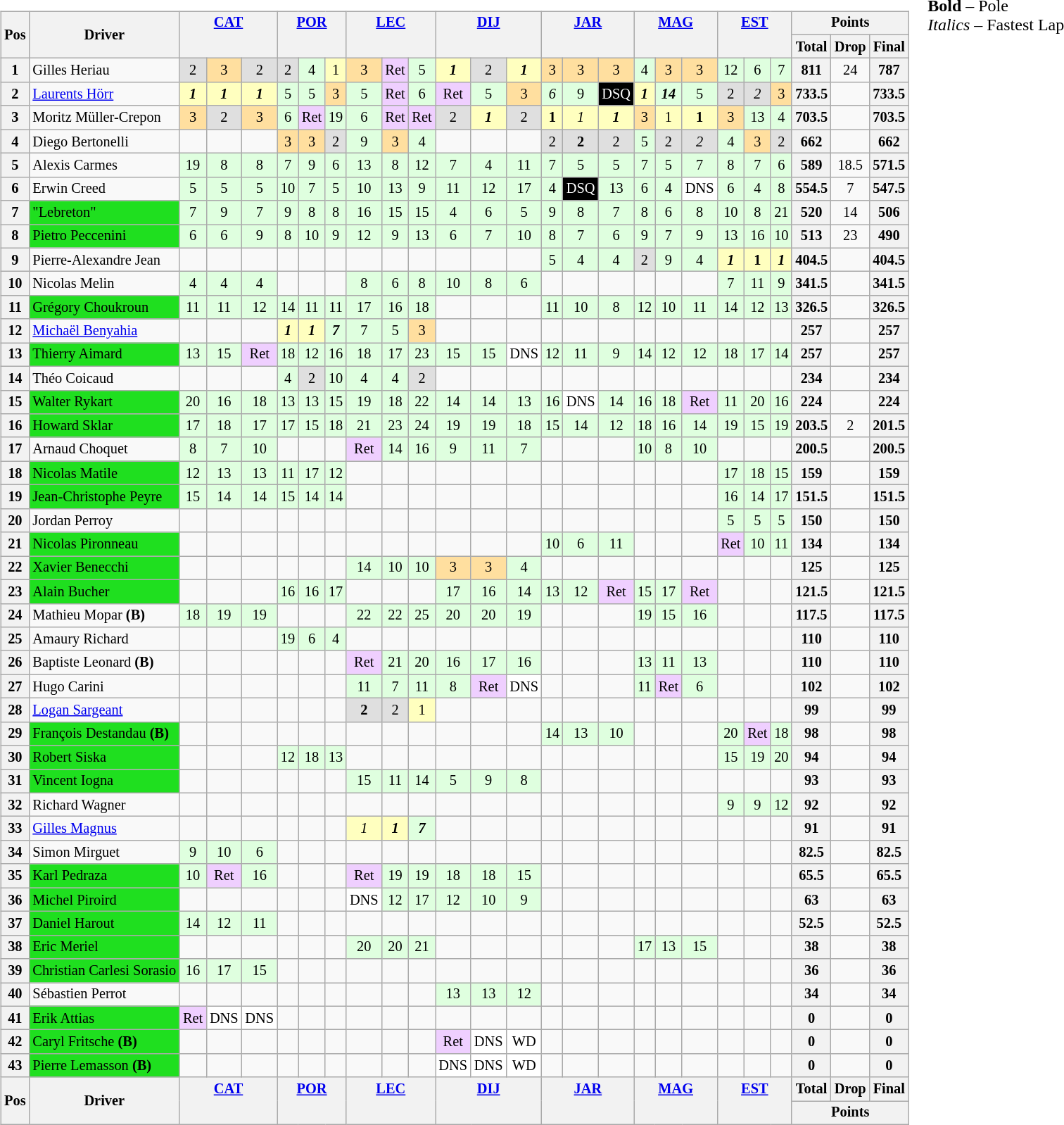<table>
<tr>
<td><br><table class="wikitable" style="font-size: 85%; text-align:center">
<tr valign="top">
<th rowspan=2 valign="middle">Pos</th>
<th rowspan=2 valign="middle">Driver</th>
<th rowspan=2 colspan=3><a href='#'>CAT</a><br></th>
<th rowspan=2 colspan=3><a href='#'>POR</a><br></th>
<th rowspan=2 colspan=3><a href='#'>LEC</a><br></th>
<th rowspan=2 colspan=3><a href='#'>DIJ</a><br></th>
<th rowspan=2 colspan=3><a href='#'>JAR</a><br></th>
<th rowspan=2 colspan=3><a href='#'>MAG</a><br></th>
<th rowspan=2 colspan=3><a href='#'>EST</a><br></th>
<th colspan=3 valign="middle">Points</th>
</tr>
<tr>
<th>Total</th>
<th>Drop</th>
<th>Final</th>
</tr>
<tr>
<th>1</th>
<td align=left> Gilles Heriau</td>
<td style="background:#dfdfdf;">2</td>
<td style="background:#ffdf9f;">3</td>
<td style="background:#dfdfdf;">2</td>
<td style="background:#dfdfdf;">2</td>
<td style="background:#dfffdf;">4</td>
<td style="background:#ffffbf;">1</td>
<td style="background:#ffdf9f;">3</td>
<td style="background:#efcfff;">Ret</td>
<td style="background:#dfffdf;">5</td>
<td style="background:#ffffbf;"><strong><em>1</em></strong></td>
<td style="background:#dfdfdf;">2</td>
<td style="background:#ffffbf;"><strong><em>1</em></strong></td>
<td style="background:#ffdf9f;">3</td>
<td style="background:#ffdf9f;">3</td>
<td style="background:#ffdf9f;">3</td>
<td style="background:#dfffdf;">4</td>
<td style="background:#ffdf9f;">3</td>
<td style="background:#ffdf9f;">3</td>
<td style="background:#dfffdf;">12</td>
<td style="background:#dfffdf;">6</td>
<td style="background:#dfffdf;">7</td>
<th>811</th>
<td>24</td>
<th>787</th>
</tr>
<tr>
<th>2</th>
<td align=left> <a href='#'>Laurents Hörr</a></td>
<td style="background:#ffffbf;"><strong><em>1</em></strong></td>
<td style="background:#ffffbf;"><strong><em>1</em></strong></td>
<td style="background:#ffffbf;"><strong><em>1</em></strong></td>
<td style="background:#dfffdf;">5</td>
<td style="background:#dfffdf;">5</td>
<td style="background:#ffdf9f;">3</td>
<td style="background:#dfffdf;">5</td>
<td style="background:#efcfff;">Ret</td>
<td style="background:#dfffdf;">6</td>
<td style="background:#efcfff;">Ret</td>
<td style="background:#dfffdf;">5</td>
<td style="background:#ffdf9f;">3</td>
<td style="background:#dfffdf;"><em>6</em></td>
<td style="background:#dfffdf;">9</td>
<td style="background:black; color:white;">DSQ</td>
<td style="background:#ffffbf;"><strong><em>1</em></strong></td>
<td style="background:#dfffdf;"><strong><em>14</em></strong></td>
<td style="background:#dfffdf;">5</td>
<td style="background:#dfdfdf;">2</td>
<td style="background:#dfdfdf;"><em>2</em></td>
<td style="background:#ffdf9f;">3</td>
<th>733.5</th>
<td></td>
<th>733.5</th>
</tr>
<tr>
<th>3</th>
<td align=left> Moritz Müller-Crepon</td>
<td style="background:#ffdf9f;">3</td>
<td style="background:#dfdfdf;">2</td>
<td style="background:#ffdf9f;">3</td>
<td style="background:#dfffdf;">6</td>
<td style="background:#efcfff;">Ret</td>
<td style="background:#dfffdf;">19</td>
<td style="background:#dfffdf;">6</td>
<td style="background:#efcfff;">Ret</td>
<td style="background:#efcfff;">Ret</td>
<td style="background:#dfdfdf;">2</td>
<td style="background:#ffffbf;"><strong><em>1</em></strong></td>
<td style="background:#dfdfdf;">2</td>
<td style="background:#ffffbf;"><strong>1</strong></td>
<td style="background:#ffffbf;"><em>1</em></td>
<td style="background:#ffffbf;"><strong><em>1</em></strong></td>
<td style="background:#ffdf9f;">3</td>
<td style="background:#ffffbf;">1</td>
<td style="background:#ffffbf;"><strong>1</strong></td>
<td style="background:#ffdf9f;">3</td>
<td style="background:#dfffdf;">13</td>
<td style="background:#dfffdf;">4</td>
<th>703.5</th>
<td></td>
<th>703.5</th>
</tr>
<tr>
<th>4</th>
<td align=left> Diego Bertonelli</td>
<td></td>
<td></td>
<td></td>
<td style="background:#ffdf9f;">3</td>
<td style="background:#ffdf9f;">3</td>
<td style="background:#dfdfdf;">2</td>
<td style="background:#dfffdf;">9</td>
<td style="background:#ffdf9f;">3</td>
<td style="background:#dfffdf;">4</td>
<td></td>
<td></td>
<td></td>
<td style="background:#dfdfdf;">2</td>
<td style="background:#dfdfdf;"><strong>2</strong></td>
<td style="background:#dfdfdf;">2</td>
<td style="background:#dfffdf;">5</td>
<td style="background:#dfdfdf;">2</td>
<td style="background:#dfdfdf;"><em>2</em></td>
<td style="background:#dfffdf;">4</td>
<td style="background:#ffdf9f;">3</td>
<td style="background:#dfdfdf;">2</td>
<th>662</th>
<td></td>
<th>662</th>
</tr>
<tr>
<th>5</th>
<td align=left> Alexis Carmes</td>
<td style="background:#dfffdf;">19</td>
<td style="background:#dfffdf;">8</td>
<td style="background:#dfffdf;">8</td>
<td style="background:#dfffdf;">7</td>
<td style="background:#dfffdf;">9</td>
<td style="background:#dfffdf;">6</td>
<td style="background:#dfffdf;">13</td>
<td style="background:#dfffdf;">8</td>
<td style="background:#dfffdf;">12</td>
<td style="background:#dfffdf;">7</td>
<td style="background:#dfffdf;">4</td>
<td style="background:#dfffdf;">11</td>
<td style="background:#dfffdf;">7</td>
<td style="background:#dfffdf;">5</td>
<td style="background:#dfffdf;">5</td>
<td style="background:#dfffdf;">7</td>
<td style="background:#dfffdf;">5</td>
<td style="background:#dfffdf;">7</td>
<td style="background:#dfffdf;">8</td>
<td style="background:#dfffdf;">7</td>
<td style="background:#dfffdf;">6</td>
<th>589</th>
<td>18.5</td>
<th>571.5</th>
</tr>
<tr>
<th>6</th>
<td align=left> Erwin Creed</td>
<td style="background:#dfffdf;">5</td>
<td style="background:#dfffdf;">5</td>
<td style="background:#dfffdf;">5</td>
<td style="background:#dfffdf;">10</td>
<td style="background:#dfffdf;">7</td>
<td style="background:#dfffdf;">5</td>
<td style="background:#dfffdf;">10</td>
<td style="background:#dfffdf;">13</td>
<td style="background:#dfffdf;">9</td>
<td style="background:#dfffdf;">11</td>
<td style="background:#dfffdf;">12</td>
<td style="background:#dfffdf;">17</td>
<td style="background:#dfffdf;">4</td>
<td style="background:black; color:white;">DSQ</td>
<td style="background:#dfffdf;">13</td>
<td style="background:#dfffdf;">6</td>
<td style="background:#dfffdf;">4</td>
<td style="background:#ffffff;">DNS</td>
<td style="background:#dfffdf;">6</td>
<td style="background:#dfffdf;">4</td>
<td style="background:#dfffdf;">8</td>
<th>554.5</th>
<td>7</td>
<th>547.5</th>
</tr>
<tr>
<th>7</th>
<td align=left style="background:#1fdf1f;"> "Lebreton"</td>
<td style="background:#dfffdf;">7</td>
<td style="background:#dfffdf;">9</td>
<td style="background:#dfffdf;">7</td>
<td style="background:#dfffdf;">9</td>
<td style="background:#dfffdf;">8</td>
<td style="background:#dfffdf;">8</td>
<td style="background:#dfffdf;">16</td>
<td style="background:#dfffdf;">15</td>
<td style="background:#dfffdf;">15</td>
<td style="background:#dfffdf;">4</td>
<td style="background:#dfffdf;">6</td>
<td style="background:#dfffdf;">5</td>
<td style="background:#dfffdf;">9</td>
<td style="background:#dfffdf;">8</td>
<td style="background:#dfffdf;">7</td>
<td style="background:#dfffdf;">8</td>
<td style="background:#dfffdf;">6</td>
<td style="background:#dfffdf;">8</td>
<td style="background:#dfffdf;">10</td>
<td style="background:#dfffdf;">8</td>
<td style="background:#dfffdf;">21</td>
<th>520</th>
<td>14</td>
<th>506</th>
</tr>
<tr>
<th>8</th>
<td align=left style="background:#1fdf1f;"> Pietro Peccenini</td>
<td style="background:#dfffdf;">6</td>
<td style="background:#dfffdf;">6</td>
<td style="background:#dfffdf;">9</td>
<td style="background:#dfffdf;">8</td>
<td style="background:#dfffdf;">10</td>
<td style="background:#dfffdf;">9</td>
<td style="background:#dfffdf;">12</td>
<td style="background:#dfffdf;">9</td>
<td style="background:#dfffdf;">13</td>
<td style="background:#dfffdf;">6</td>
<td style="background:#dfffdf;">7</td>
<td style="background:#dfffdf;">10</td>
<td style="background:#dfffdf;">8</td>
<td style="background:#dfffdf;">7</td>
<td style="background:#dfffdf;">6</td>
<td style="background:#dfffdf;">9</td>
<td style="background:#dfffdf;">7</td>
<td style="background:#dfffdf;">9</td>
<td style="background:#dfffdf;">13</td>
<td style="background:#dfffdf;">16</td>
<td style="background:#dfffdf;">10</td>
<th>513</th>
<td>23</td>
<th>490</th>
</tr>
<tr>
<th>9</th>
<td align=left> Pierre-Alexandre Jean</td>
<td></td>
<td></td>
<td></td>
<td></td>
<td></td>
<td></td>
<td></td>
<td></td>
<td></td>
<td></td>
<td></td>
<td></td>
<td style="background:#dfffdf;">5</td>
<td style="background:#dfffdf;">4</td>
<td style="background:#dfffdf;">4</td>
<td style="background:#dfdfdf;">2</td>
<td style="background:#dfffdf;">9</td>
<td style="background:#dfffdf;">4</td>
<td style="background:#ffffbf;"><strong><em>1</em></strong></td>
<td style="background:#ffffbf;"><strong>1</strong></td>
<td style="background:#ffffbf;"><strong><em>1</em></strong></td>
<th>404.5</th>
<td></td>
<th>404.5</th>
</tr>
<tr>
<th>10</th>
<td align=left> Nicolas Melin</td>
<td style="background:#dfffdf;">4</td>
<td style="background:#dfffdf;">4</td>
<td style="background:#dfffdf;">4</td>
<td></td>
<td></td>
<td></td>
<td style="background:#dfffdf;">8</td>
<td style="background:#dfffdf;">6</td>
<td style="background:#dfffdf;">8</td>
<td style="background:#dfffdf;">10</td>
<td style="background:#dfffdf;">8</td>
<td style="background:#dfffdf;">6</td>
<td></td>
<td></td>
<td></td>
<td></td>
<td></td>
<td></td>
<td style="background:#dfffdf;">7</td>
<td style="background:#dfffdf;">11</td>
<td style="background:#dfffdf;">9</td>
<th>341.5</th>
<td></td>
<th>341.5</th>
</tr>
<tr>
<th>11</th>
<td align=left style="background:#1fdf1f;"> Grégory Choukroun</td>
<td style="background:#dfffdf;">11</td>
<td style="background:#dfffdf;">11</td>
<td style="background:#dfffdf;">12</td>
<td style="background:#dfffdf;">14</td>
<td style="background:#dfffdf;">11</td>
<td style="background:#dfffdf;">11</td>
<td style="background:#dfffdf;">17</td>
<td style="background:#dfffdf;">16</td>
<td style="background:#dfffdf;">18</td>
<td></td>
<td></td>
<td></td>
<td style="background:#dfffdf;">11</td>
<td style="background:#dfffdf;">10</td>
<td style="background:#dfffdf;">8</td>
<td style="background:#dfffdf;">12</td>
<td style="background:#dfffdf;">10</td>
<td style="background:#dfffdf;">11</td>
<td style="background:#dfffdf;">14</td>
<td style="background:#dfffdf;">12</td>
<td style="background:#dfffdf;">13</td>
<th>326.5</th>
<td></td>
<th>326.5</th>
</tr>
<tr>
<th>12</th>
<td align=left> <a href='#'>Michaël Benyahia</a></td>
<td></td>
<td></td>
<td></td>
<td style="background:#ffffbf;"><strong><em>1</em></strong></td>
<td style="background:#ffffbf;"><strong><em>1</em></strong></td>
<td style="background:#dfffdf;"><strong><em>7</em></strong></td>
<td style="background:#dfffdf;">7</td>
<td style="background:#dfffdf;">5</td>
<td style="background:#ffdf9f;">3</td>
<td></td>
<td></td>
<td></td>
<td></td>
<td></td>
<td></td>
<td></td>
<td></td>
<td></td>
<td></td>
<td></td>
<td></td>
<th>257</th>
<td></td>
<th>257</th>
</tr>
<tr>
<th>13</th>
<td align=left style="background:#1fdf1f;"> Thierry Aimard</td>
<td style="background:#dfffdf;">13</td>
<td style="background:#dfffdf;">15</td>
<td style="background:#efcfff;">Ret</td>
<td style="background:#dfffdf;">18</td>
<td style="background:#dfffdf;">12</td>
<td style="background:#dfffdf;">16</td>
<td style="background:#dfffdf;">18</td>
<td style="background:#dfffdf;">17</td>
<td style="background:#dfffdf;">23</td>
<td style="background:#dfffdf;">15</td>
<td style="background:#dfffdf;">15</td>
<td style="background:#ffffff;">DNS</td>
<td style="background:#dfffdf;">12</td>
<td style="background:#dfffdf;">11</td>
<td style="background:#dfffdf;">9</td>
<td style="background:#dfffdf;">14</td>
<td style="background:#dfffdf;">12</td>
<td style="background:#dfffdf;">12</td>
<td style="background:#dfffdf;">18</td>
<td style="background:#dfffdf;">17</td>
<td style="background:#dfffdf;">14</td>
<th>257</th>
<td></td>
<th>257</th>
</tr>
<tr>
<th>14</th>
<td align=left> Théo Coicaud</td>
<td></td>
<td></td>
<td></td>
<td style="background:#dfffdf;">4</td>
<td style="background:#dfdfdf;">2</td>
<td style="background:#dfffdf;">10</td>
<td style="background:#dfffdf;">4</td>
<td style="background:#dfffdf;">4</td>
<td style="background:#dfdfdf;">2</td>
<td></td>
<td></td>
<td></td>
<td></td>
<td></td>
<td></td>
<td></td>
<td></td>
<td></td>
<td></td>
<td></td>
<td></td>
<th>234</th>
<td></td>
<th>234</th>
</tr>
<tr>
<th>15</th>
<td align=left style="background:#1fdf1f;"> Walter Rykart</td>
<td style="background:#dfffdf;">20</td>
<td style="background:#dfffdf;">16</td>
<td style="background:#dfffdf;">18</td>
<td style="background:#dfffdf;">13</td>
<td style="background:#dfffdf;">13</td>
<td style="background:#dfffdf;">15</td>
<td style="background:#dfffdf;">19</td>
<td style="background:#dfffdf;">18</td>
<td style="background:#dfffdf;">22</td>
<td style="background:#dfffdf;">14</td>
<td style="background:#dfffdf;">14</td>
<td style="background:#dfffdf;">13</td>
<td style="background:#dfffdf;">16</td>
<td style="background:#ffffff;">DNS</td>
<td style="background:#dfffdf;">14</td>
<td style="background:#dfffdf;">16</td>
<td style="background:#dfffdf;">18</td>
<td style="background:#efcfff;">Ret</td>
<td style="background:#dfffdf;">11</td>
<td style="background:#dfffdf;">20</td>
<td style="background:#dfffdf;">16</td>
<th>224</th>
<td></td>
<th>224</th>
</tr>
<tr>
<th>16</th>
<td align=left style="background:#1fdf1f;"> Howard Sklar</td>
<td style="background:#dfffdf;">17</td>
<td style="background:#dfffdf;">18</td>
<td style="background:#dfffdf;">17</td>
<td style="background:#dfffdf;">17</td>
<td style="background:#dfffdf;">15</td>
<td style="background:#dfffdf;">18</td>
<td style="background:#dfffdf;">21</td>
<td style="background:#dfffdf;">23</td>
<td style="background:#dfffdf;">24</td>
<td style="background:#dfffdf;">19</td>
<td style="background:#dfffdf;">19</td>
<td style="background:#dfffdf;">18</td>
<td style="background:#dfffdf;">15</td>
<td style="background:#dfffdf;">14</td>
<td style="background:#dfffdf;">12</td>
<td style="background:#dfffdf;">18</td>
<td style="background:#dfffdf;">16</td>
<td style="background:#dfffdf;">14</td>
<td style="background:#dfffdf;">19</td>
<td style="background:#dfffdf;">15</td>
<td style="background:#dfffdf;">19</td>
<th>203.5</th>
<td>2</td>
<th>201.5</th>
</tr>
<tr>
<th>17</th>
<td align=left> Arnaud Choquet</td>
<td style="background:#dfffdf;">8</td>
<td style="background:#dfffdf;">7</td>
<td style="background:#dfffdf;">10</td>
<td></td>
<td></td>
<td></td>
<td style="background:#efcfff;">Ret</td>
<td style="background:#dfffdf;">14</td>
<td style="background:#dfffdf;">16</td>
<td style="background:#dfffdf;">9</td>
<td style="background:#dfffdf;">11</td>
<td style="background:#dfffdf;">7</td>
<td></td>
<td></td>
<td></td>
<td style="background:#dfffdf;">10</td>
<td style="background:#dfffdf;">8</td>
<td style="background:#dfffdf;">10</td>
<td></td>
<td></td>
<td></td>
<th>200.5</th>
<td></td>
<th>200.5</th>
</tr>
<tr>
<th>18</th>
<td align=left style="background:#1fdf1f;"> Nicolas Matile</td>
<td style="background:#dfffdf;">12</td>
<td style="background:#dfffdf;">13</td>
<td style="background:#dfffdf;">13</td>
<td style="background:#dfffdf;">11</td>
<td style="background:#dfffdf;">17</td>
<td style="background:#dfffdf;">12</td>
<td></td>
<td></td>
<td></td>
<td></td>
<td></td>
<td></td>
<td></td>
<td></td>
<td></td>
<td></td>
<td></td>
<td></td>
<td style="background:#dfffdf;">17</td>
<td style="background:#dfffdf;">18</td>
<td style="background:#dfffdf;">15</td>
<th>159</th>
<td></td>
<th>159</th>
</tr>
<tr>
<th>19</th>
<td align=left style="background:#1fdf1f;"> Jean-Christophe Peyre</td>
<td style="background:#dfffdf;">15</td>
<td style="background:#dfffdf;">14</td>
<td style="background:#dfffdf;">14</td>
<td style="background:#dfffdf;">15</td>
<td style="background:#dfffdf;">14</td>
<td style="background:#dfffdf;">14</td>
<td></td>
<td></td>
<td></td>
<td></td>
<td></td>
<td></td>
<td></td>
<td></td>
<td></td>
<td></td>
<td></td>
<td></td>
<td style="background:#dfffdf;">16</td>
<td style="background:#dfffdf;">14</td>
<td style="background:#dfffdf;">17</td>
<th>151.5</th>
<td></td>
<th>151.5</th>
</tr>
<tr>
<th>20</th>
<td align=left> Jordan Perroy</td>
<td></td>
<td></td>
<td></td>
<td></td>
<td></td>
<td></td>
<td></td>
<td></td>
<td></td>
<td></td>
<td></td>
<td></td>
<td></td>
<td></td>
<td></td>
<td></td>
<td></td>
<td></td>
<td style="background:#dfffdf;">5</td>
<td style="background:#dfffdf;">5</td>
<td style="background:#dfffdf;">5</td>
<th>150</th>
<td></td>
<th>150</th>
</tr>
<tr>
<th>21</th>
<td align=left style="background:#1fdf1f;"> Nicolas Pironneau</td>
<td></td>
<td></td>
<td></td>
<td></td>
<td></td>
<td></td>
<td></td>
<td></td>
<td></td>
<td></td>
<td></td>
<td></td>
<td style="background:#dfffdf;">10</td>
<td style="background:#dfffdf;">6</td>
<td style="background:#dfffdf;">11</td>
<td></td>
<td></td>
<td></td>
<td style="background:#efcfff;">Ret</td>
<td style="background:#dfffdf;">10</td>
<td style="background:#dfffdf;">11</td>
<th>134</th>
<td></td>
<th>134</th>
</tr>
<tr>
<th>22</th>
<td align=left style="background:#1fdf1f;"> Xavier Benecchi</td>
<td></td>
<td></td>
<td></td>
<td></td>
<td></td>
<td></td>
<td style="background:#dfffdf;">14</td>
<td style="background:#dfffdf;">10</td>
<td style="background:#dfffdf;">10</td>
<td style="background:#ffdf9f;">3</td>
<td style="background:#ffdf9f;">3</td>
<td style="background:#dfffdf;">4</td>
<td></td>
<td></td>
<td></td>
<td></td>
<td></td>
<td></td>
<td></td>
<td></td>
<td></td>
<th>125</th>
<td></td>
<th>125</th>
</tr>
<tr>
<th>23</th>
<td align=left style="background:#1fdf1f;"> Alain Bucher</td>
<td></td>
<td></td>
<td></td>
<td style="background:#dfffdf;">16</td>
<td style="background:#dfffdf;">16</td>
<td style="background:#dfffdf;">17</td>
<td></td>
<td></td>
<td></td>
<td style="background:#dfffdf;">17</td>
<td style="background:#dfffdf;">16</td>
<td style="background:#dfffdf;">14</td>
<td style="background:#dfffdf;">13</td>
<td style="background:#dfffdf;">12</td>
<td style="background:#efcfff;">Ret</td>
<td style="background:#dfffdf;">15</td>
<td style="background:#dfffdf;">17</td>
<td style="background:#efcfff;">Ret</td>
<td></td>
<td></td>
<td></td>
<th>121.5</th>
<td></td>
<th>121.5</th>
</tr>
<tr>
<th>24</th>
<td align=left> Mathieu Mopar <strong>(B)</strong></td>
<td style="background:#dfffdf;">18</td>
<td style="background:#dfffdf;">19</td>
<td style="background:#dfffdf;">19</td>
<td></td>
<td></td>
<td></td>
<td style="background:#dfffdf;">22</td>
<td style="background:#dfffdf;">22</td>
<td style="background:#dfffdf;">25</td>
<td style="background:#dfffdf;">20</td>
<td style="background:#dfffdf;">20</td>
<td style="background:#dfffdf;">19</td>
<td></td>
<td></td>
<td></td>
<td style="background:#dfffdf;">19</td>
<td style="background:#dfffdf;">15</td>
<td style="background:#dfffdf;">16</td>
<td></td>
<td></td>
<td></td>
<th>117.5</th>
<td></td>
<th>117.5</th>
</tr>
<tr>
<th>25</th>
<td align=left> Amaury Richard</td>
<td></td>
<td></td>
<td></td>
<td style="background:#dfffdf;">19</td>
<td style="background:#dfffdf;">6</td>
<td style="background:#dfffdf;">4</td>
<td></td>
<td></td>
<td></td>
<td></td>
<td></td>
<td></td>
<td></td>
<td></td>
<td></td>
<td></td>
<td></td>
<td></td>
<td></td>
<td></td>
<td></td>
<th>110</th>
<td></td>
<th>110</th>
</tr>
<tr>
<th>26</th>
<td align=left> Baptiste Leonard <strong>(B)</strong></td>
<td></td>
<td></td>
<td></td>
<td></td>
<td></td>
<td></td>
<td style="background:#efcfff;">Ret</td>
<td style="background:#dfffdf;">21</td>
<td style="background:#dfffdf;">20</td>
<td style="background:#dfffdf;">16</td>
<td style="background:#dfffdf;">17</td>
<td style="background:#dfffdf;">16</td>
<td></td>
<td></td>
<td></td>
<td style="background:#dfffdf;">13</td>
<td style="background:#dfffdf;">11</td>
<td style="background:#dfffdf;">13</td>
<td></td>
<td></td>
<td></td>
<th>110</th>
<td></td>
<th>110</th>
</tr>
<tr>
<th>27</th>
<td align=left> Hugo Carini</td>
<td></td>
<td></td>
<td></td>
<td></td>
<td></td>
<td></td>
<td style="background:#dfffdf;">11</td>
<td style="background:#dfffdf;">7</td>
<td style="background:#dfffdf;">11</td>
<td style="background:#dfffdf;">8</td>
<td style="background:#efcfff;">Ret</td>
<td style="background:#ffffff;">DNS</td>
<td></td>
<td></td>
<td></td>
<td style="background:#dfffdf;">11</td>
<td style="background:#efcfff;">Ret</td>
<td style="background:#dfffdf;">6</td>
<td></td>
<td></td>
<td></td>
<th>102</th>
<td></td>
<th>102</th>
</tr>
<tr>
<th>28</th>
<td align=left> <a href='#'>Logan Sargeant</a></td>
<td></td>
<td></td>
<td></td>
<td></td>
<td></td>
<td></td>
<td style="background:#dfdfdf;"><strong>2</strong></td>
<td style="background:#dfdfdf;">2</td>
<td style="background:#ffffbf;">1</td>
<td></td>
<td></td>
<td></td>
<td></td>
<td></td>
<td></td>
<td></td>
<td></td>
<td></td>
<td></td>
<td></td>
<td></td>
<th>99</th>
<td></td>
<th>99</th>
</tr>
<tr>
<th>29</th>
<td align=left style="background:#1fdf1f;"> François Destandau <strong>(B)</strong></td>
<td></td>
<td></td>
<td></td>
<td></td>
<td></td>
<td></td>
<td></td>
<td></td>
<td></td>
<td></td>
<td></td>
<td></td>
<td style="background:#dfffdf;">14</td>
<td style="background:#dfffdf;">13</td>
<td style="background:#dfffdf;">10</td>
<td></td>
<td></td>
<td></td>
<td style="background:#dfffdf;">20</td>
<td style="background:#efcfff;">Ret</td>
<td style="background:#dfffdf;">18</td>
<th>98</th>
<td></td>
<th>98</th>
</tr>
<tr>
<th>30</th>
<td align=left style="background:#1fdf1f;"> Robert Siska</td>
<td></td>
<td></td>
<td></td>
<td style="background:#dfffdf;">12</td>
<td style="background:#dfffdf;">18</td>
<td style="background:#dfffdf;">13</td>
<td></td>
<td></td>
<td></td>
<td></td>
<td></td>
<td></td>
<td></td>
<td></td>
<td></td>
<td></td>
<td></td>
<td></td>
<td style="background:#dfffdf;">15</td>
<td style="background:#dfffdf;">19</td>
<td style="background:#dfffdf;">20</td>
<th>94</th>
<td></td>
<th>94</th>
</tr>
<tr>
<th>31</th>
<td align=left style="background:#1fdf1f;"> Vincent Iogna</td>
<td></td>
<td></td>
<td></td>
<td></td>
<td></td>
<td></td>
<td style="background:#dfffdf;">15</td>
<td style="background:#dfffdf;">11</td>
<td style="background:#dfffdf;">14</td>
<td style="background:#dfffdf;">5</td>
<td style="background:#dfffdf;">9</td>
<td style="background:#dfffdf;">8</td>
<td></td>
<td></td>
<td></td>
<td></td>
<td></td>
<td></td>
<td></td>
<td></td>
<td></td>
<th>93</th>
<td></td>
<th>93</th>
</tr>
<tr>
<th>32</th>
<td align=left> Richard Wagner</td>
<td></td>
<td></td>
<td></td>
<td></td>
<td></td>
<td></td>
<td></td>
<td></td>
<td></td>
<td></td>
<td></td>
<td></td>
<td></td>
<td></td>
<td></td>
<td></td>
<td></td>
<td></td>
<td style="background:#dfffdf;">9</td>
<td style="background:#dfffdf;">9</td>
<td style="background:#dfffdf;">12</td>
<th>92</th>
<td></td>
<th>92</th>
</tr>
<tr>
<th>33</th>
<td align=left> <a href='#'>Gilles Magnus</a></td>
<td></td>
<td></td>
<td></td>
<td></td>
<td></td>
<td></td>
<td style="background:#ffffbf;"><em>1</em></td>
<td style="background:#ffffbf;"><strong><em>1</em></strong></td>
<td style="background:#dfffdf;"><strong><em>7</em></strong></td>
<td></td>
<td></td>
<td></td>
<td></td>
<td></td>
<td></td>
<td></td>
<td></td>
<td></td>
<td></td>
<td></td>
<td></td>
<th>91</th>
<td></td>
<th>91</th>
</tr>
<tr>
<th>34</th>
<td align=left> Simon Mirguet</td>
<td style="background:#dfffdf;">9</td>
<td style="background:#dfffdf;">10</td>
<td style="background:#dfffdf;">6</td>
<td></td>
<td></td>
<td></td>
<td></td>
<td></td>
<td></td>
<td></td>
<td></td>
<td></td>
<td></td>
<td></td>
<td></td>
<td></td>
<td></td>
<td></td>
<td></td>
<td></td>
<td></td>
<th>82.5</th>
<td></td>
<th>82.5</th>
</tr>
<tr>
<th>35</th>
<td align=left style="background:#1fdf1f;"> Karl Pedraza</td>
<td style="background:#dfffdf;">10</td>
<td style="background:#efcfff;">Ret</td>
<td style="background:#dfffdf;">16</td>
<td></td>
<td></td>
<td></td>
<td style="background:#efcfff;">Ret</td>
<td style="background:#dfffdf;">19</td>
<td style="background:#dfffdf;">19</td>
<td style="background:#dfffdf;">18</td>
<td style="background:#dfffdf;">18</td>
<td style="background:#dfffdf;">15</td>
<td></td>
<td></td>
<td></td>
<td></td>
<td></td>
<td></td>
<td></td>
<td></td>
<td></td>
<th>65.5</th>
<td></td>
<th>65.5</th>
</tr>
<tr>
<th>36</th>
<td align=left style="background:#1fdf1f;"> Michel Piroird</td>
<td></td>
<td></td>
<td></td>
<td></td>
<td></td>
<td></td>
<td style="background:#ffffff;">DNS</td>
<td style="background:#dfffdf;">12</td>
<td style="background:#dfffdf;">17</td>
<td style="background:#dfffdf;">12</td>
<td style="background:#dfffdf;">10</td>
<td style="background:#dfffdf;">9</td>
<td></td>
<td></td>
<td></td>
<td></td>
<td></td>
<td></td>
<td></td>
<td></td>
<td></td>
<th>63</th>
<td></td>
<th>63</th>
</tr>
<tr>
<th>37</th>
<td align=left style="background:#1fdf1f;"> Daniel Harout</td>
<td style="background:#dfffdf;">14</td>
<td style="background:#dfffdf;">12</td>
<td style="background:#dfffdf;">11</td>
<td></td>
<td></td>
<td></td>
<td></td>
<td></td>
<td></td>
<td></td>
<td></td>
<td></td>
<td></td>
<td></td>
<td></td>
<td></td>
<td></td>
<td></td>
<td></td>
<td></td>
<td></td>
<th>52.5</th>
<td></td>
<th>52.5</th>
</tr>
<tr>
<th>38</th>
<td align=left style="background:#1fdf1f;"> Eric Meriel</td>
<td></td>
<td></td>
<td></td>
<td></td>
<td></td>
<td></td>
<td style="background:#dfffdf;">20</td>
<td style="background:#dfffdf;">20</td>
<td style="background:#dfffdf;">21</td>
<td></td>
<td></td>
<td></td>
<td></td>
<td></td>
<td></td>
<td style="background:#dfffdf;">17</td>
<td style="background:#dfffdf;">13</td>
<td style="background:#dfffdf;">15</td>
<td></td>
<td></td>
<td></td>
<th>38</th>
<td></td>
<th>38</th>
</tr>
<tr>
<th>39</th>
<td align=left style="background:#1fdf1f;"> Christian Carlesi Sorasio</td>
<td style="background:#dfffdf;">16</td>
<td style="background:#dfffdf;">17</td>
<td style="background:#dfffdf;">15</td>
<td></td>
<td></td>
<td></td>
<td></td>
<td></td>
<td></td>
<td></td>
<td></td>
<td></td>
<td></td>
<td></td>
<td></td>
<td></td>
<td></td>
<td></td>
<td></td>
<td></td>
<td></td>
<th>36</th>
<td></td>
<th>36</th>
</tr>
<tr>
<th>40</th>
<td align=left> Sébastien Perrot</td>
<td></td>
<td></td>
<td></td>
<td></td>
<td></td>
<td></td>
<td></td>
<td></td>
<td></td>
<td style="background:#dfffdf;">13</td>
<td style="background:#dfffdf;">13</td>
<td style="background:#dfffdf;">12</td>
<td></td>
<td></td>
<td></td>
<td></td>
<td></td>
<td></td>
<td></td>
<td></td>
<td></td>
<th>34</th>
<td></td>
<th>34</th>
</tr>
<tr>
<th>41</th>
<td align=left style="background:#1fdf1f;"> Erik Attias</td>
<td style="background:#efcfff;">Ret</td>
<td style="background:#ffffff;">DNS</td>
<td style="background:#ffffff;">DNS</td>
<td></td>
<td></td>
<td></td>
<td></td>
<td></td>
<td></td>
<td></td>
<td></td>
<td></td>
<td></td>
<td></td>
<td></td>
<td></td>
<td></td>
<td></td>
<td></td>
<td></td>
<td></td>
<th>0</th>
<td></td>
<th>0</th>
</tr>
<tr>
<th>42</th>
<td align=left style="background:#1fdf1f;"> Caryl Fritsche <strong>(B)</strong></td>
<td></td>
<td></td>
<td></td>
<td></td>
<td></td>
<td></td>
<td></td>
<td></td>
<td></td>
<td style="background:#efcfff;">Ret</td>
<td style="background:#ffffff;">DNS</td>
<td style="background:#ffffff;">WD</td>
<td></td>
<td></td>
<td></td>
<td></td>
<td></td>
<td></td>
<td></td>
<td></td>
<td></td>
<th>0</th>
<td></td>
<th>0</th>
</tr>
<tr>
<th>43</th>
<td align=left style="background:#1fdf1f;"> Pierre Lemasson <strong>(B)</strong></td>
<td></td>
<td></td>
<td></td>
<td></td>
<td></td>
<td></td>
<td></td>
<td></td>
<td></td>
<td style="background:#ffffff;">DNS</td>
<td style="background:#ffffff;">DNS</td>
<td style="background:#ffffff;">WD</td>
<td></td>
<td></td>
<td></td>
<td></td>
<td></td>
<td></td>
<td></td>
<td></td>
<td></td>
<th>0</th>
<td></td>
<th>0</th>
</tr>
<tr valign="top">
<th rowspan=2 valign="middle">Pos</th>
<th rowspan=2 valign="middle">Driver</th>
<th rowspan=2 colspan=3><a href='#'>CAT</a><br></th>
<th rowspan=2 colspan=3><a href='#'>POR</a><br></th>
<th rowspan=2 colspan=3><a href='#'>LEC</a><br></th>
<th rowspan=2 colspan=3><a href='#'>DIJ</a><br></th>
<th rowspan=2 colspan=3><a href='#'>JAR</a><br></th>
<th rowspan=2 colspan=3><a href='#'>MAG</a><br></th>
<th rowspan=2 colspan=3><a href='#'>EST</a><br></th>
<th>Total</th>
<th>Drop</th>
<th>Final</th>
</tr>
<tr>
<th colspan=3 valign="middle">Points</th>
</tr>
</table>
</td>
<td valign="top"><br>
<span><strong>Bold</strong> – Pole<br>
<em>Italics</em> – Fastest Lap</span></td>
</tr>
</table>
